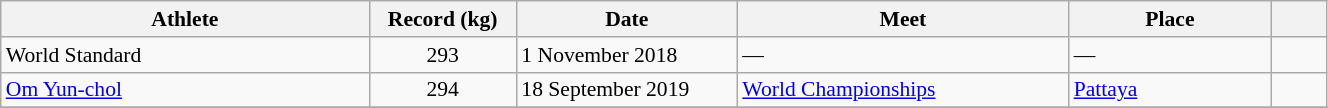<table class="wikitable" style="font-size:90%; width: 70%;">
<tr>
<th width=20%>Athlete</th>
<th width=8%>Record (kg)</th>
<th width=12%>Date</th>
<th width=18%>Meet</th>
<th width=11%>Place</th>
<th width=3%></th>
</tr>
<tr>
<td>World Standard</td>
<td align="center">293</td>
<td>1 November 2018</td>
<td>—</td>
<td>—</td>
<td></td>
</tr>
<tr>
<td> <a href='#'>Om Yun-chol</a></td>
<td align="center">294</td>
<td>18 September 2019</td>
<td><a href='#'>World Championships</a></td>
<td><a href='#'>Pattaya</a></td>
<td></td>
</tr>
<tr>
</tr>
</table>
